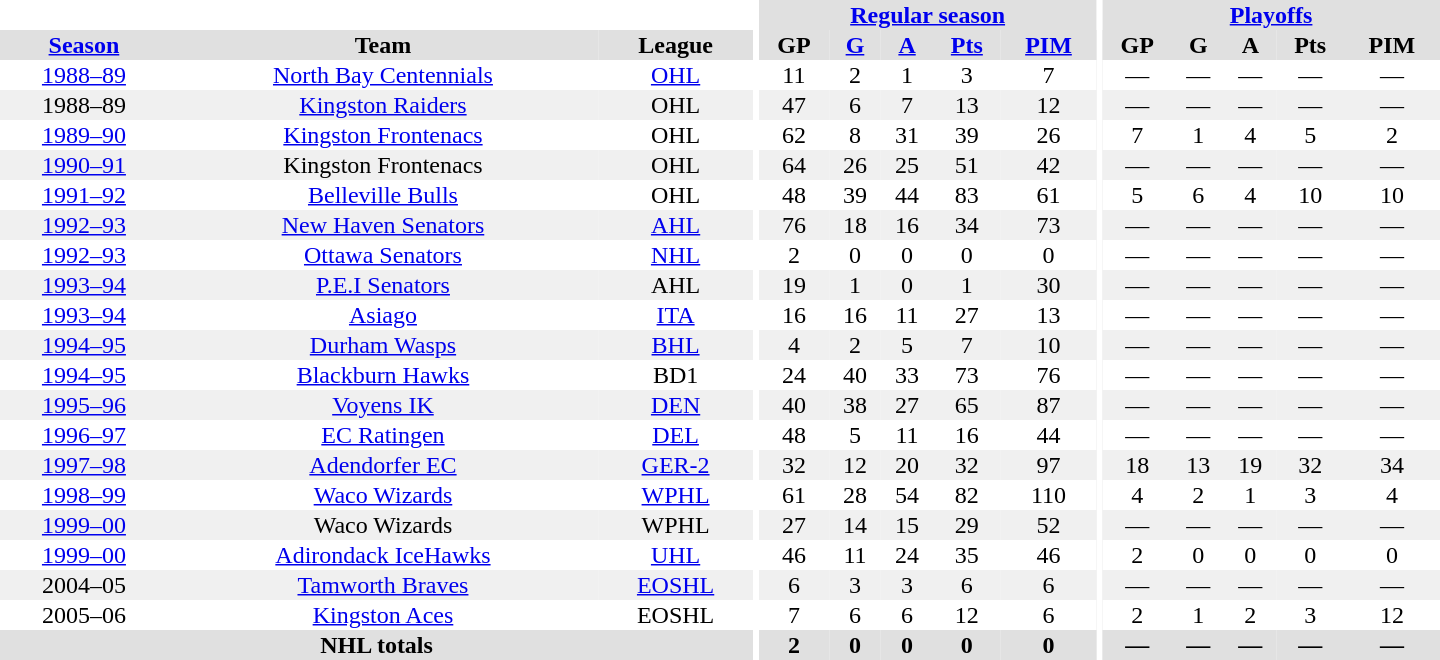<table border="0" cellpadding="1" cellspacing="0" style="text-align:center; width:60em">
<tr bgcolor="#e0e0e0">
<th colspan="3" bgcolor="#ffffff"></th>
<th rowspan="100" bgcolor="#ffffff"></th>
<th colspan="5"><a href='#'>Regular season</a></th>
<th rowspan="100" bgcolor="#ffffff"></th>
<th colspan="5"><a href='#'>Playoffs</a></th>
</tr>
<tr bgcolor="#e0e0e0">
<th><a href='#'>Season</a></th>
<th>Team</th>
<th>League</th>
<th>GP</th>
<th><a href='#'>G</a></th>
<th><a href='#'>A</a></th>
<th><a href='#'>Pts</a></th>
<th><a href='#'>PIM</a></th>
<th>GP</th>
<th>G</th>
<th>A</th>
<th>Pts</th>
<th>PIM</th>
</tr>
<tr>
<td><a href='#'>1988–89</a></td>
<td><a href='#'>North Bay Centennials</a></td>
<td><a href='#'>OHL</a></td>
<td>11</td>
<td>2</td>
<td>1</td>
<td>3</td>
<td>7</td>
<td>—</td>
<td>—</td>
<td>—</td>
<td>—</td>
<td>—</td>
</tr>
<tr bgcolor="#f0f0f0">
<td>1988–89</td>
<td><a href='#'>Kingston Raiders</a></td>
<td>OHL</td>
<td>47</td>
<td>6</td>
<td>7</td>
<td>13</td>
<td>12</td>
<td>—</td>
<td>—</td>
<td>—</td>
<td>—</td>
<td>—</td>
</tr>
<tr>
<td><a href='#'>1989–90</a></td>
<td><a href='#'>Kingston Frontenacs</a></td>
<td>OHL</td>
<td>62</td>
<td>8</td>
<td>31</td>
<td>39</td>
<td>26</td>
<td>7</td>
<td>1</td>
<td>4</td>
<td>5</td>
<td>2</td>
</tr>
<tr bgcolor="#f0f0f0">
<td><a href='#'>1990–91</a></td>
<td>Kingston Frontenacs</td>
<td>OHL</td>
<td>64</td>
<td>26</td>
<td>25</td>
<td>51</td>
<td>42</td>
<td>—</td>
<td>—</td>
<td>—</td>
<td>—</td>
<td>—</td>
</tr>
<tr>
<td><a href='#'>1991–92</a></td>
<td><a href='#'>Belleville Bulls</a></td>
<td>OHL</td>
<td>48</td>
<td>39</td>
<td>44</td>
<td>83</td>
<td>61</td>
<td>5</td>
<td>6</td>
<td>4</td>
<td>10</td>
<td>10</td>
</tr>
<tr bgcolor="#f0f0f0">
<td><a href='#'>1992–93</a></td>
<td><a href='#'>New Haven Senators</a></td>
<td><a href='#'>AHL</a></td>
<td>76</td>
<td>18</td>
<td>16</td>
<td>34</td>
<td>73</td>
<td>—</td>
<td>—</td>
<td>—</td>
<td>—</td>
<td>—</td>
</tr>
<tr>
<td><a href='#'>1992–93</a></td>
<td><a href='#'>Ottawa Senators</a></td>
<td><a href='#'>NHL</a></td>
<td>2</td>
<td>0</td>
<td>0</td>
<td>0</td>
<td>0</td>
<td>—</td>
<td>—</td>
<td>—</td>
<td>—</td>
<td>—</td>
</tr>
<tr bgcolor="#f0f0f0">
<td><a href='#'>1993–94</a></td>
<td><a href='#'>P.E.I Senators</a></td>
<td>AHL</td>
<td>19</td>
<td>1</td>
<td>0</td>
<td>1</td>
<td>30</td>
<td>—</td>
<td>—</td>
<td>—</td>
<td>—</td>
<td>—</td>
</tr>
<tr>
<td><a href='#'>1993–94</a></td>
<td><a href='#'>Asiago</a></td>
<td><a href='#'>ITA</a></td>
<td>16</td>
<td>16</td>
<td>11</td>
<td>27</td>
<td>13</td>
<td>—</td>
<td>—</td>
<td>—</td>
<td>—</td>
<td>—</td>
</tr>
<tr bgcolor="#f0f0f0">
<td><a href='#'>1994–95</a></td>
<td><a href='#'>Durham Wasps</a></td>
<td><a href='#'>BHL</a></td>
<td>4</td>
<td>2</td>
<td>5</td>
<td>7</td>
<td>10</td>
<td>—</td>
<td>—</td>
<td>—</td>
<td>—</td>
<td>—</td>
</tr>
<tr>
<td><a href='#'>1994–95</a></td>
<td><a href='#'>Blackburn Hawks</a></td>
<td>BD1</td>
<td>24</td>
<td>40</td>
<td>33</td>
<td>73</td>
<td>76</td>
<td>—</td>
<td>—</td>
<td>—</td>
<td>—</td>
<td>—</td>
</tr>
<tr bgcolor="#f0f0f0">
<td><a href='#'>1995–96</a></td>
<td><a href='#'>Voyens IK</a></td>
<td><a href='#'>DEN</a></td>
<td>40</td>
<td>38</td>
<td>27</td>
<td>65</td>
<td>87</td>
<td>—</td>
<td>—</td>
<td>—</td>
<td>—</td>
<td>—</td>
</tr>
<tr>
<td><a href='#'>1996–97</a></td>
<td><a href='#'>EC Ratingen</a></td>
<td><a href='#'>DEL</a></td>
<td>48</td>
<td>5</td>
<td>11</td>
<td>16</td>
<td>44</td>
<td>—</td>
<td>—</td>
<td>—</td>
<td>—</td>
<td>—</td>
</tr>
<tr bgcolor="#f0f0f0">
<td><a href='#'>1997–98</a></td>
<td><a href='#'>Adendorfer EC</a></td>
<td><a href='#'>GER-2</a></td>
<td>32</td>
<td>12</td>
<td>20</td>
<td>32</td>
<td>97</td>
<td>18</td>
<td>13</td>
<td>19</td>
<td>32</td>
<td>34</td>
</tr>
<tr>
<td><a href='#'>1998–99</a></td>
<td><a href='#'>Waco Wizards</a></td>
<td><a href='#'>WPHL</a></td>
<td>61</td>
<td>28</td>
<td>54</td>
<td>82</td>
<td>110</td>
<td>4</td>
<td>2</td>
<td>1</td>
<td>3</td>
<td>4</td>
</tr>
<tr bgcolor="#f0f0f0">
<td><a href='#'>1999–00</a></td>
<td>Waco Wizards</td>
<td>WPHL</td>
<td>27</td>
<td>14</td>
<td>15</td>
<td>29</td>
<td>52</td>
<td>—</td>
<td>—</td>
<td>—</td>
<td>—</td>
<td>—</td>
</tr>
<tr>
<td><a href='#'>1999–00</a></td>
<td><a href='#'>Adirondack IceHawks</a></td>
<td><a href='#'>UHL</a></td>
<td>46</td>
<td>11</td>
<td>24</td>
<td>35</td>
<td>46</td>
<td>2</td>
<td>0</td>
<td>0</td>
<td>0</td>
<td>0</td>
</tr>
<tr bgcolor="#f0f0f0">
<td>2004–05</td>
<td><a href='#'>Tamworth Braves</a></td>
<td><a href='#'>EOSHL</a></td>
<td>6</td>
<td>3</td>
<td>3</td>
<td>6</td>
<td>6</td>
<td>—</td>
<td>—</td>
<td>—</td>
<td>—</td>
<td>—</td>
</tr>
<tr>
<td>2005–06</td>
<td><a href='#'>Kingston Aces</a></td>
<td>EOSHL</td>
<td>7</td>
<td>6</td>
<td>6</td>
<td>12</td>
<td>6</td>
<td>2</td>
<td>1</td>
<td>2</td>
<td>3</td>
<td>12</td>
</tr>
<tr bgcolor="#e0e0e0">
<th colspan="3">NHL totals</th>
<th>2</th>
<th>0</th>
<th>0</th>
<th>0</th>
<th>0</th>
<th>—</th>
<th>—</th>
<th>—</th>
<th>—</th>
<th>—</th>
</tr>
</table>
